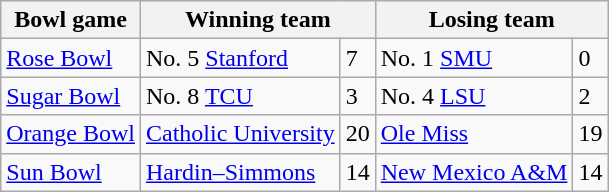<table class="wikitable">
<tr>
<th>Bowl game</th>
<th colspan="2">Winning team</th>
<th colspan="2">Losing team</th>
</tr>
<tr>
<td><a href='#'>Rose Bowl</a></td>
<td>No. 5 <a href='#'>Stanford</a></td>
<td>7</td>
<td>No. 1 <a href='#'>SMU</a></td>
<td>0</td>
</tr>
<tr>
<td><a href='#'>Sugar Bowl</a></td>
<td>No. 8 <a href='#'>TCU</a></td>
<td>3</td>
<td>No. 4 <a href='#'>LSU</a></td>
<td>2</td>
</tr>
<tr>
<td><a href='#'>Orange Bowl</a></td>
<td><a href='#'>Catholic University</a></td>
<td>20</td>
<td><a href='#'>Ole Miss</a></td>
<td>19</td>
</tr>
<tr>
<td><a href='#'>Sun Bowl</a></td>
<td><a href='#'>Hardin–Simmons</a></td>
<td>14</td>
<td><a href='#'>New Mexico A&M</a></td>
<td>14</td>
</tr>
</table>
